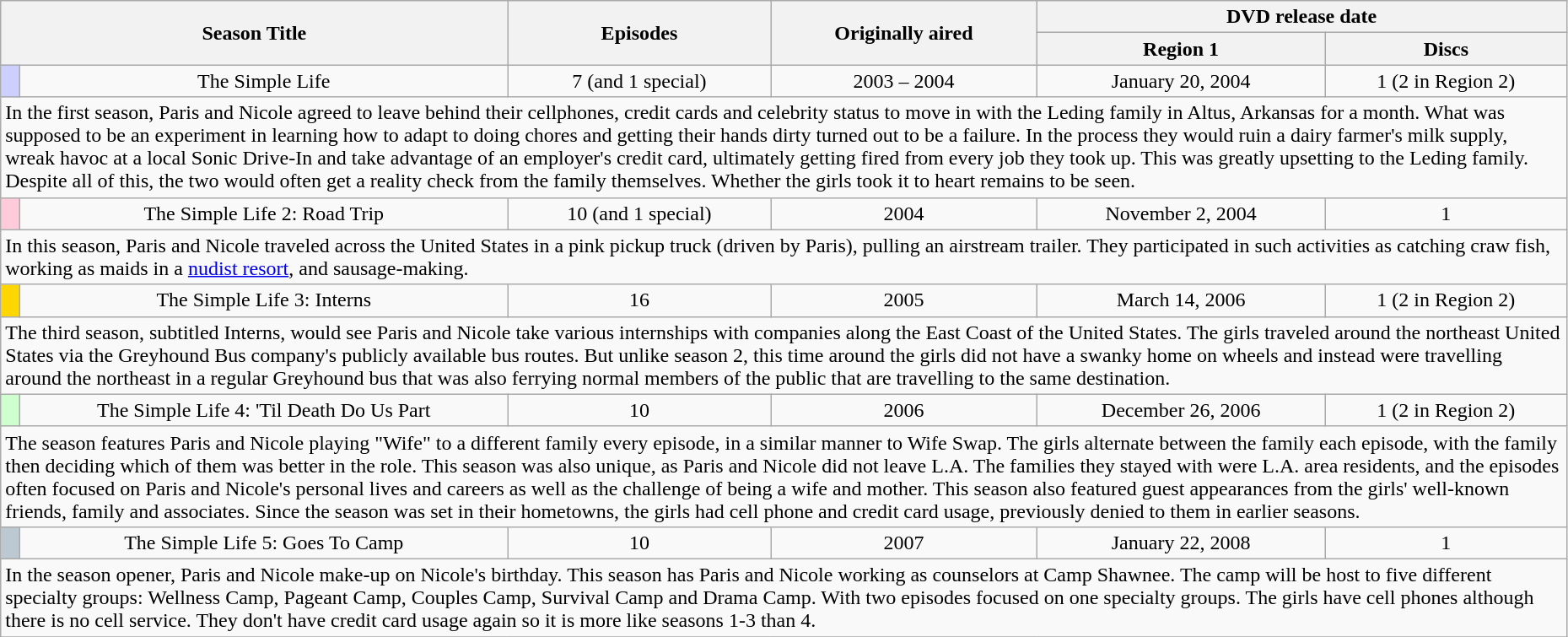<table class="wikitable" width="98%">
<tr>
<th colspan="2" rowspan="2" align="center">Season Title</th>
<th align="center" rowspan="2">Episodes</th>
<th align="center" rowspan="2">Originally aired</th>
<th colspan="2" align="center">DVD release date</th>
</tr>
<tr>
<th align="center">Region 1</th>
<th align="center">Discs</th>
</tr>
<tr>
<td bgcolor="#cccfff" height="10"></td>
<td align="center">The Simple Life</td>
<td align="center">7 (and 1 special)</td>
<td align="center">2003 – 2004</td>
<td align="center">January 20, 2004</td>
<td align="center">1 (2 in Region 2)</td>
</tr>
<tr>
<td colspan="6">In the first season, Paris and Nicole agreed to leave behind their cellphones, credit cards and celebrity status to move in with the Leding family in Altus, Arkansas for a month. What was supposed to be an experiment in learning how to adapt to doing chores and getting their hands dirty turned out to be a failure. In the process they would ruin a dairy farmer's milk supply, wreak havoc at a local Sonic Drive-In and take advantage of an employer's credit card, ultimately getting fired from every job they took up. This was greatly upsetting to the Leding family. Despite all of this, the two would often get a reality check from the family themselves. Whether the girls took it to heart remains to be seen.</td>
</tr>
<tr>
<td bgcolor="#ffcbdb" height="10"></td>
<td align="center">The Simple Life 2: Road Trip</td>
<td align="center">10  (and 1 special)</td>
<td align="center">2004</td>
<td align="center">November 2, 2004</td>
<td align="center">1</td>
</tr>
<tr>
<td colspan="6">In this season, Paris and Nicole traveled across the United States in a pink pickup truck (driven by Paris), pulling an airstream trailer. They participated in such activities as catching craw fish, working as maids in a <a href='#'>nudist resort</a>, and sausage-making.</td>
</tr>
<tr>
<td bgcolor="#ffd700" height="10"></td>
<td align="center">The Simple Life 3: Interns</td>
<td align="center">16</td>
<td align="center">2005</td>
<td align="center">March 14, 2006</td>
<td align="center">1 (2 in Region 2)</td>
</tr>
<tr>
<td colspan="6">The third season, subtitled Interns, would see Paris and Nicole take various internships with companies along the East Coast of the United States. The girls traveled around the northeast United States via the Greyhound Bus company's publicly available bus routes. But unlike season 2, this time around the girls did not have a swanky home on wheels and instead were travelling around the northeast in a regular Greyhound bus that was also ferrying normal members of the public that are travelling to the same destination.</td>
</tr>
<tr>
<td bgcolor="#cfffcf" height="10"></td>
<td align="center">The Simple Life 4: 'Til Death Do Us Part</td>
<td align="center">10</td>
<td align="center">2006</td>
<td align="center">December 26, 2006</td>
<td align="center">1 (2 in Region 2)</td>
</tr>
<tr>
<td colspan="6">The season features Paris and Nicole playing "Wife" to a different family every episode, in a similar manner to Wife Swap. The girls alternate between the family each episode, with the family then deciding which of them was better in the role. This season was also unique, as Paris and Nicole did not leave L.A. The families they stayed with were L.A. area residents, and the episodes often focused on Paris and Nicole's personal lives and careers as well as the challenge of being a wife and mother. This season also featured guest appearances from the girls' well-known friends, family and associates. Since the season was set in their hometowns, the girls had cell phone and credit card usage, previously denied to them in earlier seasons.</td>
</tr>
<tr>
<td bgcolor="#bcc9d2" height="10"></td>
<td align="center">The Simple Life 5: Goes To Camp</td>
<td align="center">10</td>
<td align="center">2007</td>
<td align="center">January 22, 2008</td>
<td align="center">1</td>
</tr>
<tr>
<td colspan="6">In the season opener, Paris and Nicole make-up on Nicole's birthday. This season has Paris and Nicole working as counselors at Camp Shawnee. The camp will be host to five different specialty groups: Wellness Camp, Pageant Camp, Couples Camp, Survival Camp and Drama Camp. With two episodes focused on one specialty groups. The girls have cell phones although there is no cell service. They don't have credit card usage again so it is more like seasons 1-3 than 4.</td>
</tr>
<tr>
</tr>
</table>
